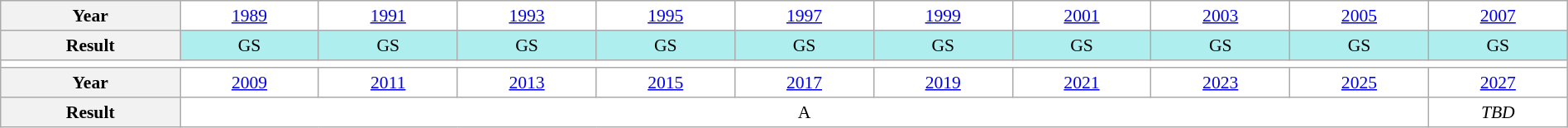<table class="wikitable" style="text-align:center; font-size:90%; background:white;" width="100%">
<tr>
<th>Year</th>
<td><a href='#'>1989</a></td>
<td><a href='#'>1991</a></td>
<td><a href='#'>1993</a></td>
<td><a href='#'>1995</a></td>
<td><a href='#'>1997</a></td>
<td><a href='#'>1999</a></td>
<td><a href='#'>2001</a></td>
<td><a href='#'>2003</a></td>
<td><a href='#'>2005</a></td>
<td><a href='#'>2007</a></td>
</tr>
<tr>
<th>Result</th>
<td bgcolor="afeeee">GS</td>
<td bgcolor="afeeee">GS</td>
<td bgcolor="afeeee">GS</td>
<td bgcolor="afeeee">GS</td>
<td bgcolor="afeeee">GS</td>
<td bgcolor="afeeee">GS</td>
<td bgcolor="afeeee">GS</td>
<td bgcolor="afeeee">GS</td>
<td bgcolor="afeeee">GS</td>
<td bgcolor="afeeee">GS</td>
</tr>
<tr>
<td colspan="11"></td>
</tr>
<tr>
<th>Year</th>
<td><a href='#'>2009</a></td>
<td><a href='#'>2011</a></td>
<td><a href='#'>2013</a></td>
<td><a href='#'>2015</a></td>
<td><a href='#'>2017</a></td>
<td><a href='#'>2019</a></td>
<td><a href='#'>2021</a></td>
<td><a href='#'>2023</a></td>
<td><a href='#'>2025</a></td>
<td><a href='#'>2027</a></td>
</tr>
<tr>
<th>Result</th>
<td colspan="9">A</td>
<td><em>TBD</em></td>
</tr>
</table>
